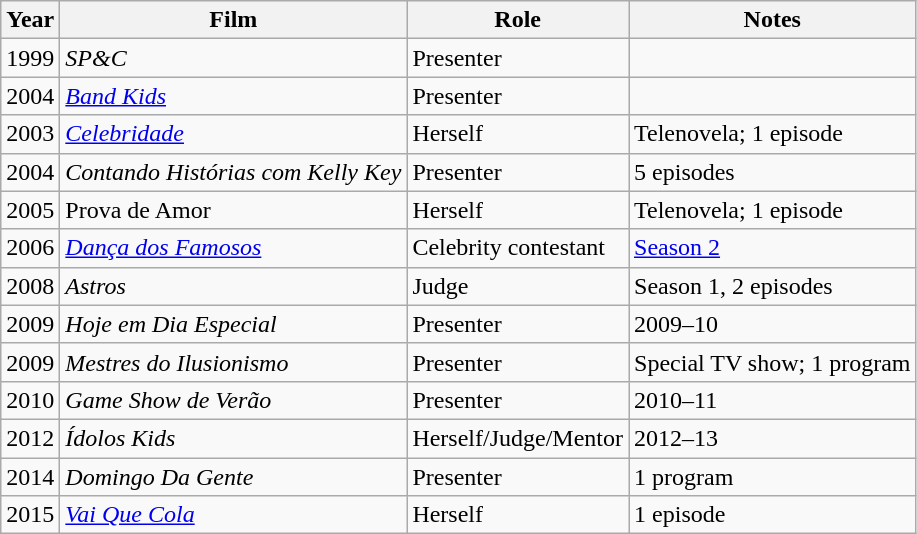<table class="wikitable">
<tr>
<th scope="col">Year</th>
<th scope="col">Film</th>
<th scope="col">Role</th>
<th scope="col">Notes</th>
</tr>
<tr>
<td>1999</td>
<td><em>SP&C</em></td>
<td>Presenter</td>
<td></td>
</tr>
<tr>
<td>2004</td>
<td><em><a href='#'>Band Kids</a></em></td>
<td>Presenter</td>
<td></td>
</tr>
<tr>
<td>2003</td>
<td><em><a href='#'>Celebridade</a></em></td>
<td>Herself</td>
<td>Telenovela; 1 episode</td>
</tr>
<tr>
<td>2004</td>
<td><em>Contando Histórias com Kelly Key</em></td>
<td>Presenter</td>
<td>5 episodes</td>
</tr>
<tr>
<td>2005</td>
<td>Prova de Amor</td>
<td>Herself</td>
<td>Telenovela; 1 episode</td>
</tr>
<tr>
<td>2006</td>
<td><em><a href='#'>Dança dos Famosos</a></em></td>
<td>Celebrity contestant</td>
<td><a href='#'>Season 2</a></td>
</tr>
<tr>
<td>2008</td>
<td><em>Astros</em></td>
<td>Judge</td>
<td>Season 1, 2 episodes</td>
</tr>
<tr>
<td>2009</td>
<td><em>Hoje em Dia Especial</em></td>
<td>Presenter</td>
<td>2009–10</td>
</tr>
<tr>
<td>2009</td>
<td><em>Mestres do Ilusionismo</em></td>
<td>Presenter</td>
<td>Special TV show; 1 program</td>
</tr>
<tr>
<td>2010</td>
<td><em>Game Show de Verão</em></td>
<td>Presenter</td>
<td>2010–11</td>
</tr>
<tr>
<td>2012</td>
<td><em>Ídolos Kids</em></td>
<td>Herself/Judge/Mentor</td>
<td>2012–13</td>
</tr>
<tr>
<td>2014</td>
<td><em>Domingo Da Gente</em></td>
<td>Presenter</td>
<td>1 program</td>
</tr>
<tr>
<td>2015</td>
<td><em><a href='#'>Vai Que Cola</a></em></td>
<td>Herself</td>
<td>1 episode</td>
</tr>
</table>
